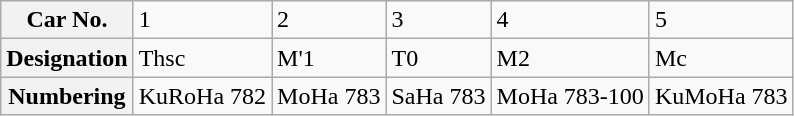<table class="wikitable">
<tr>
<th>Car No.</th>
<td>1</td>
<td>2</td>
<td>3</td>
<td>4</td>
<td>5</td>
</tr>
<tr>
<th>Designation</th>
<td>Thsc</td>
<td>M'1</td>
<td>T0</td>
<td>M2</td>
<td>Mc</td>
</tr>
<tr>
<th>Numbering</th>
<td>KuRoHa 782</td>
<td>MoHa 783</td>
<td>SaHa 783</td>
<td>MoHa 783-100</td>
<td>KuMoHa 783</td>
</tr>
</table>
